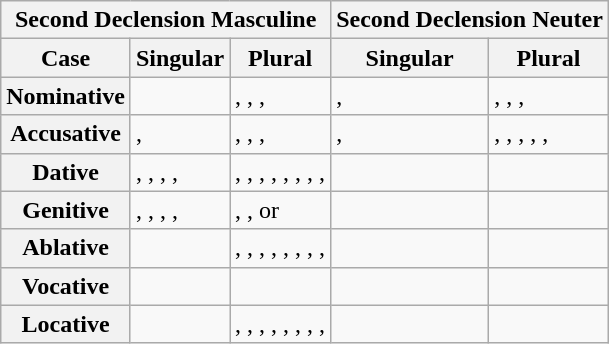<table class="wikitable">
<tr>
<th colspan="3">Second Declension Masculine</th>
<th colspan="2">Second Declension Neuter</th>
</tr>
<tr>
<th>Case</th>
<th>Singular</th>
<th>Plural</th>
<th>Singular</th>
<th>Plural</th>
</tr>
<tr>
<th>Nominative</th>
<td></td>
<td>, , , </td>
<td>, </td>
<td>, , , </td>
</tr>
<tr>
<th>Accusative</th>
<td>, </td>
<td>, , , </td>
<td>, </td>
<td>, , , , ,</td>
</tr>
<tr>
<th>Dative</th>
<td>, , , , </td>
<td>, , , , , , , , </td>
<td></td>
<td></td>
</tr>
<tr>
<th>Genitive</th>
<td>, , , , </td>
<td>, , or </td>
<td></td>
<td></td>
</tr>
<tr>
<th>Ablative</th>
<td></td>
<td>, , , , , , , , </td>
<td></td>
<td></td>
</tr>
<tr>
<th>Vocative</th>
<td></td>
<td></td>
<td></td>
<td></td>
</tr>
<tr>
<th>Locative</th>
<td></td>
<td>, , , , , , , , </td>
<td></td>
<td></td>
</tr>
</table>
